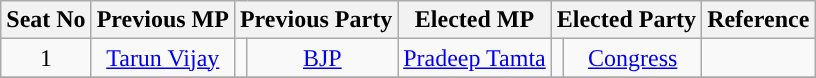<table class="wikitable">
<tr>
<th>Seat No</th>
<th>Previous MP</th>
<th colspan=2>Previous Party</th>
<th>Elected MP</th>
<th colspan=2>Elected Party</th>
<th>Reference</th>
</tr>
<tr style="text-align:center;">
<td>1</td>
<td><a href='#'>Tarun Vijay</a></td>
<td width="1px"></td>
<td><a href='#'>BJP</a></td>
<td><a href='#'>Pradeep Tamta</a></td>
<td width="1px"></td>
<td><a href='#'>Congress</a></td>
<td rowspan=1></td>
</tr>
<tr>
</tr>
</table>
